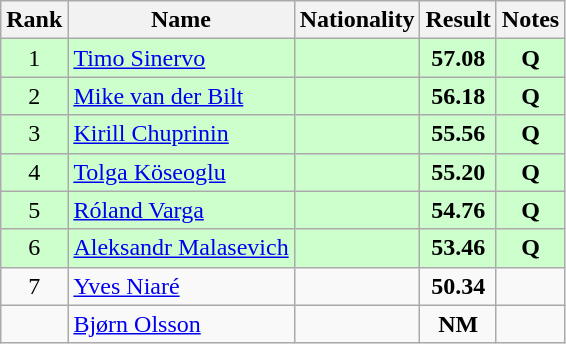<table class="wikitable sortable" style="text-align:center">
<tr>
<th>Rank</th>
<th>Name</th>
<th>Nationality</th>
<th>Result</th>
<th>Notes</th>
</tr>
<tr bgcolor=ccffcc>
<td>1</td>
<td align=left><a href='#'>Timo Sinervo</a></td>
<td align=left></td>
<td><strong>57.08</strong></td>
<td><strong>Q</strong></td>
</tr>
<tr bgcolor=ccffcc>
<td>2</td>
<td align=left><a href='#'>Mike van der Bilt</a></td>
<td align=left></td>
<td><strong>56.18</strong></td>
<td><strong>Q</strong></td>
</tr>
<tr bgcolor=ccffcc>
<td>3</td>
<td align=left><a href='#'>Kirill Chuprinin</a></td>
<td align=left></td>
<td><strong>55.56</strong></td>
<td><strong>Q</strong></td>
</tr>
<tr bgcolor=ccffcc>
<td>4</td>
<td align=left><a href='#'>Tolga Köseoglu</a></td>
<td align=left></td>
<td><strong>55.20</strong></td>
<td><strong>Q</strong></td>
</tr>
<tr bgcolor=ccffcc>
<td>5</td>
<td align=left><a href='#'>Róland Varga</a></td>
<td align=left></td>
<td><strong>54.76</strong></td>
<td><strong>Q</strong></td>
</tr>
<tr bgcolor=ccffcc>
<td>6</td>
<td align=left><a href='#'>Aleksandr Malasevich</a></td>
<td align=left></td>
<td><strong>53.46</strong></td>
<td><strong>Q</strong></td>
</tr>
<tr>
<td>7</td>
<td align=left><a href='#'>Yves Niaré</a></td>
<td align=left></td>
<td><strong>50.34</strong></td>
<td></td>
</tr>
<tr>
<td></td>
<td align=left><a href='#'>Bjørn Olsson</a></td>
<td align=left></td>
<td><strong>NM</strong></td>
<td></td>
</tr>
</table>
